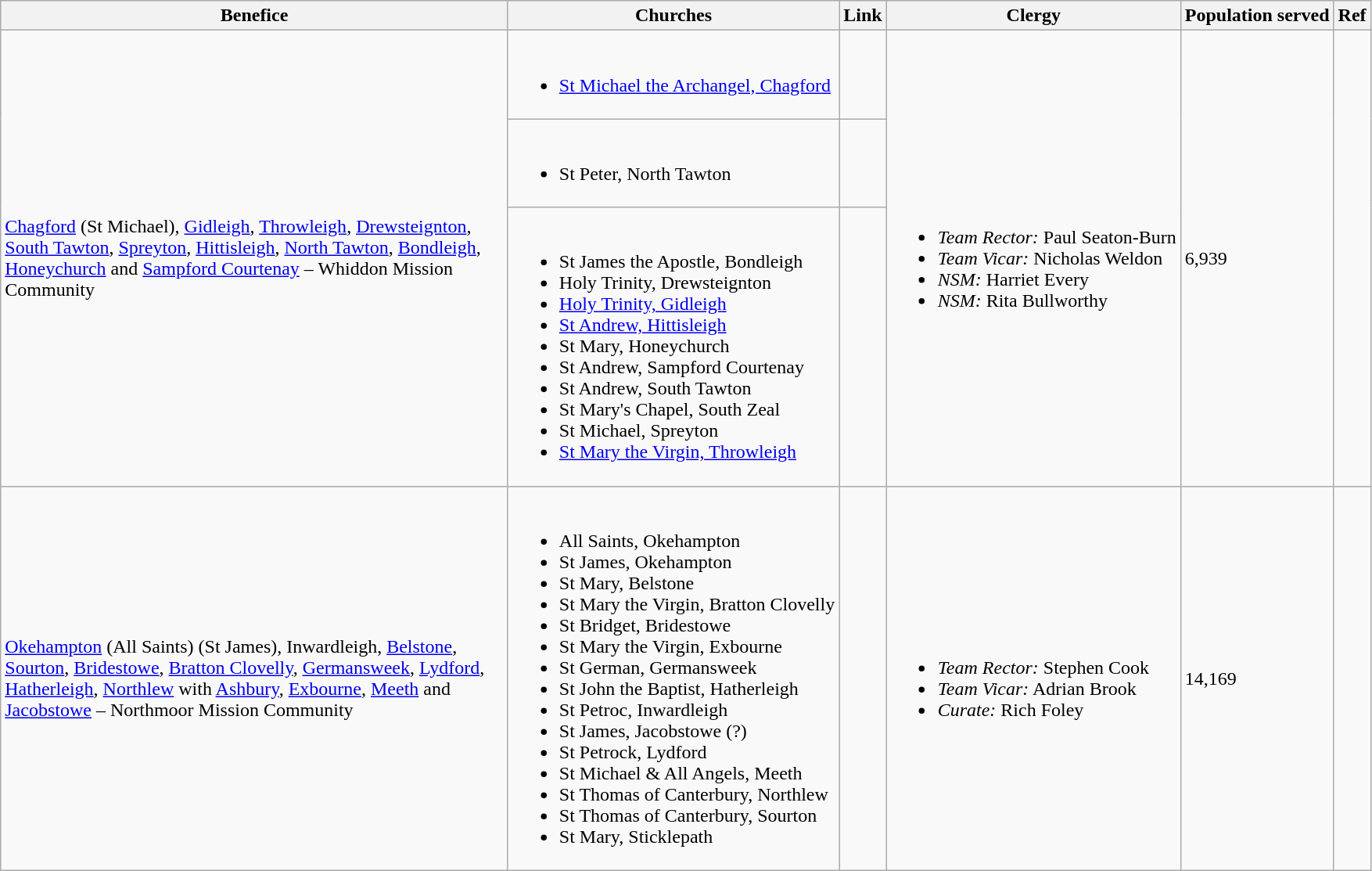<table class="wikitable">
<tr>
<th width="425">Benefice</th>
<th>Churches</th>
<th>Link</th>
<th>Clergy</th>
<th>Population served</th>
<th>Ref</th>
</tr>
<tr>
<td rowspan="3"><a href='#'>Chagford</a> (St Michael), <a href='#'>Gidleigh</a>, <a href='#'>Throwleigh</a>, <a href='#'>Drewsteignton</a>, <a href='#'>South Tawton</a>, <a href='#'>Spreyton</a>, <a href='#'>Hittisleigh</a>, <a href='#'>North Tawton</a>, <a href='#'>Bondleigh</a>, <a href='#'>Honeychurch</a> and <a href='#'>Sampford Courtenay</a> – Whiddon Mission Community</td>
<td><br><ul><li><a href='#'>St Michael the Archangel, Chagford</a></li></ul></td>
<td></td>
<td rowspan="3"><br><ul><li><em>Team Rector:</em> Paul Seaton-Burn</li><li><em>Team Vicar:</em> Nicholas Weldon</li><li><em>NSM:</em> Harriet Every</li><li><em>NSM:</em> Rita Bullworthy</li></ul></td>
<td rowspan="3">6,939</td>
<td rowspan="3"></td>
</tr>
<tr>
<td><br><ul><li>St Peter, North Tawton</li></ul></td>
<td></td>
</tr>
<tr>
<td><br><ul><li>St James the Apostle, Bondleigh</li><li>Holy Trinity, Drewsteignton</li><li><a href='#'>Holy Trinity, Gidleigh</a></li><li><a href='#'>St Andrew, Hittisleigh</a></li><li>St Mary, Honeychurch</li><li>St Andrew, Sampford Courtenay</li><li>St Andrew, South Tawton</li><li>St Mary's Chapel, South Zeal</li><li>St Michael, Spreyton</li><li><a href='#'>St Mary the Virgin, Throwleigh</a></li></ul></td>
<td></td>
</tr>
<tr>
<td><a href='#'>Okehampton</a> (All Saints) (St James), Inwardleigh, <a href='#'>Belstone</a>, <a href='#'>Sourton</a>, <a href='#'>Bridestowe</a>, <a href='#'>Bratton Clovelly</a>, <a href='#'>Germansweek</a>, <a href='#'>Lydford</a>, <a href='#'>Hatherleigh</a>, <a href='#'>Northlew</a> with <a href='#'>Ashbury</a>, <a href='#'>Exbourne</a>, <a href='#'>Meeth</a> and <a href='#'>Jacobstowe</a> – Northmoor Mission Community</td>
<td><br><ul><li>All Saints, Okehampton</li><li>St James, Okehampton</li><li>St Mary, Belstone</li><li>St Mary the Virgin, Bratton Clovelly</li><li>St Bridget, Bridestowe</li><li>St Mary the Virgin, Exbourne</li><li>St German, Germansweek</li><li>St John the Baptist, Hatherleigh</li><li>St Petroc, Inwardleigh</li><li>St James, Jacobstowe (?)</li><li>St Petrock, Lydford</li><li>St Michael & All Angels, Meeth</li><li>St Thomas of Canterbury, Northlew</li><li>St Thomas of Canterbury, Sourton</li><li>St Mary, Sticklepath</li></ul></td>
<td></td>
<td><br><ul><li><em>Team Rector:</em> Stephen Cook</li><li><em>Team Vicar:</em> Adrian Brook</li><li><em>Curate:</em> Rich Foley</li></ul></td>
<td>14,169</td>
<td></td>
</tr>
</table>
